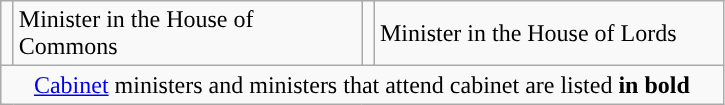<table class="wikitable">
<tr>
<td style="width: 1px; background: "></td>
<td width=225>Minister in the House of Commons</td>
<td style="width: 1px; background: "></td>
<td width=225>Minister in the House of Lords</td>
</tr>
<tr style="text-align: center;">
<td colspan="6"><a href='#'>Cabinet</a> ministers and ministers that attend cabinet are listed <strong>in bold</strong></td>
</tr>
</table>
